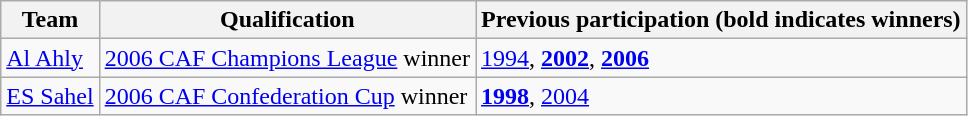<table class="wikitable">
<tr>
<th>Team</th>
<th>Qualification</th>
<th>Previous participation (bold indicates winners)</th>
</tr>
<tr>
<td> <a href='#'>Al Ahly</a></td>
<td><a href='#'>2006 CAF Champions League</a> winner</td>
<td><a href='#'>1994</a>, <strong><a href='#'>2002</a></strong>, <strong><a href='#'>2006</a></strong></td>
</tr>
<tr>
<td> <a href='#'>ES Sahel</a></td>
<td><a href='#'>2006 CAF Confederation Cup</a> winner</td>
<td><strong><a href='#'>1998</a></strong>, <a href='#'>2004</a></td>
</tr>
</table>
